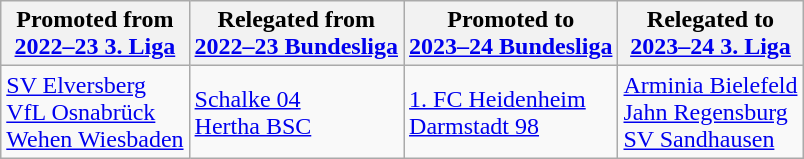<table class="wikitable">
<tr>
<th>Promoted from<br><a href='#'>2022–23 3. Liga</a></th>
<th>Relegated from<br><a href='#'>2022–23 Bundesliga</a></th>
<th>Promoted to<br><a href='#'>2023–24 Bundesliga</a></th>
<th>Relegated to<br><a href='#'>2023–24 3. Liga</a></th>
</tr>
<tr>
<td><a href='#'>SV Elversberg</a><br><a href='#'>VfL Osnabrück</a><br><a href='#'>Wehen Wiesbaden</a></td>
<td><a href='#'>Schalke 04</a><br><a href='#'>Hertha BSC</a></td>
<td><a href='#'>1. FC Heidenheim</a><br><a href='#'>Darmstadt 98</a></td>
<td><a href='#'>Arminia Bielefeld</a><br><a href='#'>Jahn Regensburg</a><br><a href='#'>SV Sandhausen</a></td>
</tr>
</table>
